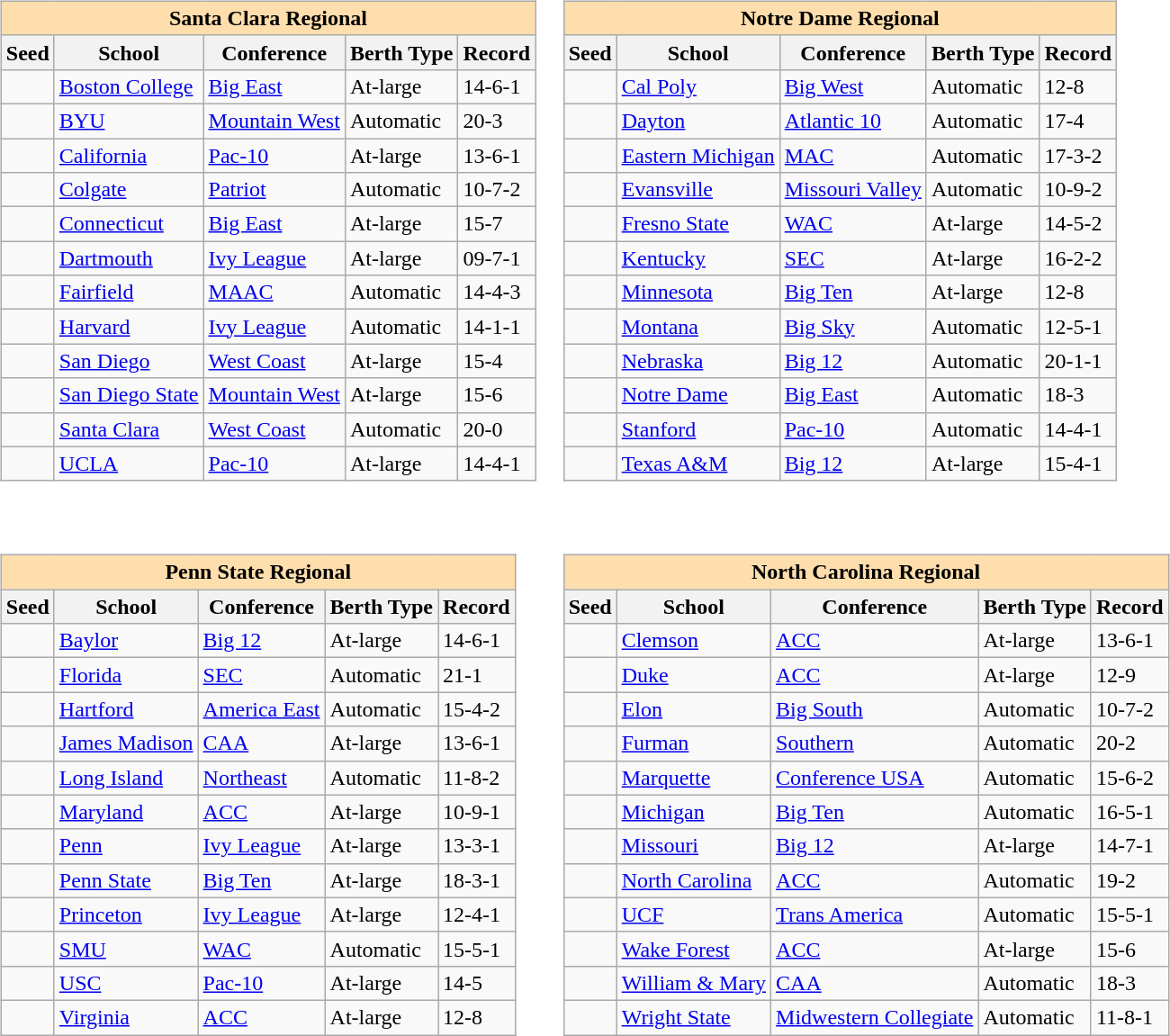<table>
<tr>
<td valign=top><br><table class="wikitable sortable">
<tr>
<th colspan="5" style="background:#ffdead;">Santa Clara Regional</th>
</tr>
<tr>
<th>Seed</th>
<th>School</th>
<th>Conference</th>
<th>Berth Type</th>
<th>Record</th>
</tr>
<tr>
<td></td>
<td><a href='#'>Boston College</a></td>
<td><a href='#'>Big East</a></td>
<td>At-large</td>
<td>14-6-1</td>
</tr>
<tr>
<td></td>
<td><a href='#'>BYU</a></td>
<td><a href='#'>Mountain West</a></td>
<td>Automatic</td>
<td>20-3</td>
</tr>
<tr>
<td></td>
<td><a href='#'>California</a></td>
<td><a href='#'>Pac-10</a></td>
<td>At-large</td>
<td>13-6-1</td>
</tr>
<tr>
<td></td>
<td><a href='#'>Colgate</a></td>
<td><a href='#'>Patriot</a></td>
<td>Automatic</td>
<td>10-7-2</td>
</tr>
<tr>
<td></td>
<td><a href='#'>Connecticut</a></td>
<td><a href='#'>Big East</a></td>
<td>At-large</td>
<td>15-7</td>
</tr>
<tr>
<td></td>
<td><a href='#'>Dartmouth</a></td>
<td><a href='#'>Ivy League</a></td>
<td>At-large</td>
<td>09-7-1</td>
</tr>
<tr>
<td></td>
<td><a href='#'>Fairfield</a></td>
<td><a href='#'>MAAC</a></td>
<td>Automatic</td>
<td>14-4-3</td>
</tr>
<tr>
<td></td>
<td><a href='#'>Harvard</a></td>
<td><a href='#'>Ivy League</a></td>
<td>Automatic</td>
<td>14-1-1</td>
</tr>
<tr>
<td></td>
<td><a href='#'>San Diego</a></td>
<td><a href='#'>West Coast</a></td>
<td>At-large</td>
<td>15-4</td>
</tr>
<tr>
<td></td>
<td><a href='#'>San Diego State</a></td>
<td><a href='#'>Mountain West</a></td>
<td>At-large</td>
<td>15-6</td>
</tr>
<tr>
<td></td>
<td><a href='#'>Santa Clara</a></td>
<td><a href='#'>West Coast</a></td>
<td>Automatic</td>
<td>20-0</td>
</tr>
<tr>
<td></td>
<td><a href='#'>UCLA</a></td>
<td><a href='#'>Pac-10</a></td>
<td>At-large</td>
<td>14-4-1</td>
</tr>
</table>
</td>
<td valign=top><br><table class="wikitable sortable">
<tr>
<th colspan="5" style="background:#ffdead;">Notre Dame Regional</th>
</tr>
<tr>
<th>Seed</th>
<th>School</th>
<th>Conference</th>
<th>Berth Type</th>
<th>Record</th>
</tr>
<tr>
<td></td>
<td><a href='#'>Cal Poly</a></td>
<td><a href='#'>Big West</a></td>
<td>Automatic</td>
<td>12-8</td>
</tr>
<tr>
<td></td>
<td><a href='#'>Dayton</a></td>
<td><a href='#'>Atlantic 10</a></td>
<td>Automatic</td>
<td>17-4</td>
</tr>
<tr>
<td></td>
<td><a href='#'>Eastern Michigan</a></td>
<td><a href='#'>MAC</a></td>
<td>Automatic</td>
<td>17-3-2</td>
</tr>
<tr>
<td></td>
<td><a href='#'>Evansville</a></td>
<td><a href='#'>Missouri Valley</a></td>
<td>Automatic</td>
<td>10-9-2</td>
</tr>
<tr>
<td></td>
<td><a href='#'>Fresno State</a></td>
<td><a href='#'>WAC</a></td>
<td>At-large</td>
<td>14-5-2</td>
</tr>
<tr>
<td></td>
<td><a href='#'>Kentucky</a></td>
<td><a href='#'>SEC</a></td>
<td>At-large</td>
<td>16-2-2</td>
</tr>
<tr>
<td></td>
<td><a href='#'>Minnesota</a></td>
<td><a href='#'>Big Ten</a></td>
<td>At-large</td>
<td>12-8</td>
</tr>
<tr>
<td></td>
<td><a href='#'>Montana</a></td>
<td><a href='#'>Big Sky</a></td>
<td>Automatic</td>
<td>12-5-1</td>
</tr>
<tr>
<td></td>
<td><a href='#'>Nebraska</a></td>
<td><a href='#'>Big 12</a></td>
<td>Automatic</td>
<td>20-1-1</td>
</tr>
<tr>
<td></td>
<td><a href='#'>Notre Dame</a></td>
<td><a href='#'>Big East</a></td>
<td>Automatic</td>
<td>18-3</td>
</tr>
<tr>
<td></td>
<td><a href='#'>Stanford</a></td>
<td><a href='#'>Pac-10</a></td>
<td>Automatic</td>
<td>14-4-1</td>
</tr>
<tr>
<td></td>
<td><a href='#'>Texas A&M</a></td>
<td><a href='#'>Big 12</a></td>
<td>At-large</td>
<td>15-4-1</td>
</tr>
</table>
</td>
</tr>
<tr>
<td valign=top><br><table class="wikitable sortable">
<tr>
<th colspan="5" style="background:#ffdead;">Penn State Regional</th>
</tr>
<tr>
<th>Seed</th>
<th>School</th>
<th>Conference</th>
<th>Berth Type</th>
<th>Record</th>
</tr>
<tr>
<td></td>
<td><a href='#'>Baylor</a></td>
<td><a href='#'>Big 12</a></td>
<td>At-large</td>
<td>14-6-1</td>
</tr>
<tr>
<td></td>
<td><a href='#'>Florida</a></td>
<td><a href='#'>SEC</a></td>
<td>Automatic</td>
<td>21-1</td>
</tr>
<tr>
<td></td>
<td><a href='#'>Hartford</a></td>
<td><a href='#'>America East</a></td>
<td>Automatic</td>
<td>15-4-2</td>
</tr>
<tr>
<td></td>
<td><a href='#'>James Madison</a></td>
<td><a href='#'>CAA</a></td>
<td>At-large</td>
<td>13-6-1</td>
</tr>
<tr>
<td></td>
<td><a href='#'>Long Island</a></td>
<td><a href='#'>Northeast</a></td>
<td>Automatic</td>
<td>11-8-2</td>
</tr>
<tr>
<td></td>
<td><a href='#'>Maryland</a></td>
<td><a href='#'>ACC</a></td>
<td>At-large</td>
<td>10-9-1</td>
</tr>
<tr>
<td></td>
<td><a href='#'>Penn</a></td>
<td><a href='#'>Ivy League</a></td>
<td>At-large</td>
<td>13-3-1</td>
</tr>
<tr>
<td></td>
<td><a href='#'>Penn State</a></td>
<td><a href='#'>Big Ten</a></td>
<td>At-large</td>
<td>18-3-1</td>
</tr>
<tr>
<td></td>
<td><a href='#'>Princeton</a></td>
<td><a href='#'>Ivy League</a></td>
<td>At-large</td>
<td>12-4-1</td>
</tr>
<tr>
<td></td>
<td><a href='#'>SMU</a></td>
<td><a href='#'>WAC</a></td>
<td>Automatic</td>
<td>15-5-1</td>
</tr>
<tr>
<td></td>
<td><a href='#'>USC</a></td>
<td><a href='#'>Pac-10</a></td>
<td>At-large</td>
<td>14-5</td>
</tr>
<tr>
<td></td>
<td><a href='#'>Virginia</a></td>
<td><a href='#'>ACC</a></td>
<td>At-large</td>
<td>12-8</td>
</tr>
</table>
</td>
<td valign=top><br><table class="wikitable sortable">
<tr>
<th colspan="5" style="background:#ffdead;">North Carolina Regional</th>
</tr>
<tr>
<th>Seed</th>
<th>School</th>
<th>Conference</th>
<th>Berth Type</th>
<th>Record</th>
</tr>
<tr>
<td></td>
<td><a href='#'>Clemson</a></td>
<td><a href='#'>ACC</a></td>
<td>At-large</td>
<td>13-6-1</td>
</tr>
<tr>
<td></td>
<td><a href='#'>Duke</a></td>
<td><a href='#'>ACC</a></td>
<td>At-large</td>
<td>12-9</td>
</tr>
<tr>
<td></td>
<td><a href='#'>Elon</a></td>
<td><a href='#'>Big South</a></td>
<td>Automatic</td>
<td>10-7-2</td>
</tr>
<tr>
<td></td>
<td><a href='#'>Furman</a></td>
<td><a href='#'>Southern</a></td>
<td>Automatic</td>
<td>20-2</td>
</tr>
<tr>
<td></td>
<td><a href='#'>Marquette</a></td>
<td><a href='#'>Conference USA</a></td>
<td>Automatic</td>
<td>15-6-2</td>
</tr>
<tr>
<td></td>
<td><a href='#'>Michigan</a></td>
<td><a href='#'>Big Ten</a></td>
<td>Automatic</td>
<td>16-5-1</td>
</tr>
<tr>
<td></td>
<td><a href='#'>Missouri</a></td>
<td><a href='#'>Big 12</a></td>
<td>At-large</td>
<td>14-7-1</td>
</tr>
<tr>
<td></td>
<td><a href='#'>North Carolina</a></td>
<td><a href='#'>ACC</a></td>
<td>Automatic</td>
<td>19-2</td>
</tr>
<tr>
<td></td>
<td><a href='#'>UCF</a></td>
<td><a href='#'>Trans America</a></td>
<td>Automatic</td>
<td>15-5-1</td>
</tr>
<tr>
<td></td>
<td><a href='#'>Wake Forest</a></td>
<td><a href='#'>ACC</a></td>
<td>At-large</td>
<td>15-6</td>
</tr>
<tr>
<td></td>
<td><a href='#'>William & Mary</a></td>
<td><a href='#'>CAA</a></td>
<td>Automatic</td>
<td>18-3</td>
</tr>
<tr>
<td></td>
<td><a href='#'>Wright State</a></td>
<td><a href='#'>Midwestern Collegiate</a></td>
<td>Automatic</td>
<td>11-8-1</td>
</tr>
</table>
</td>
</tr>
</table>
